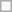<table class=wikitable>
<tr>
<td></td>
</tr>
</table>
